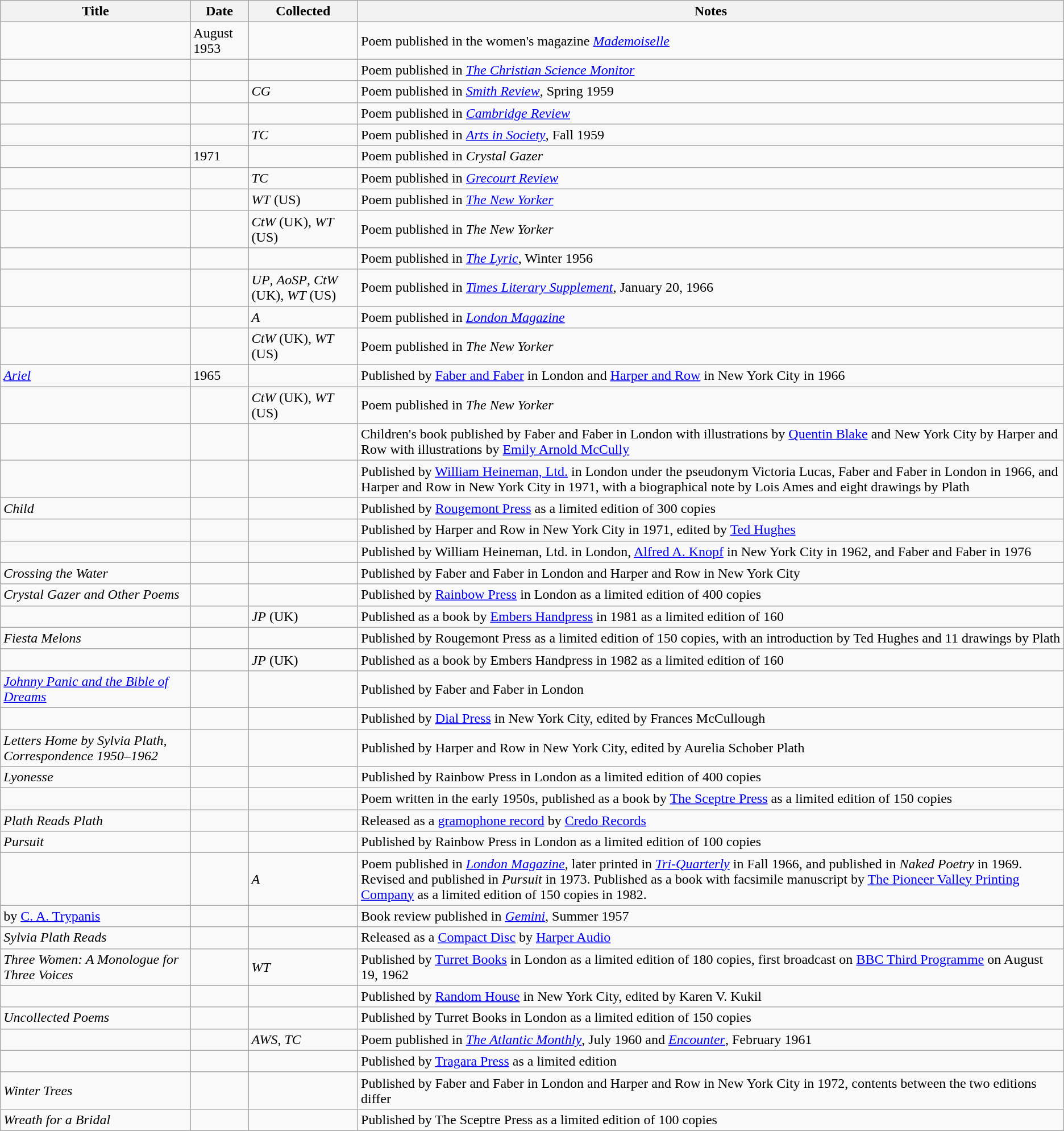<table class="sortable wikitable">
<tr>
<th>Title</th>
<th>Date</th>
<th class="unsortable">Collected</th>
<th class="unsortable">Notes</th>
</tr>
<tr>
<td></td>
<td>August 1953</td>
<td></td>
<td>Poem published in the women's magazine <a href='#'><em>Mademoiselle</em></a></td>
</tr>
<tr>
<td></td>
<td></td>
<td></td>
<td>Poem published in <em><a href='#'>The Christian Science Monitor</a></em></td>
</tr>
<tr>
<td></td>
<td></td>
<td><em>CG</em></td>
<td>Poem published in <em><a href='#'>Smith Review</a></em>, Spring 1959</td>
</tr>
<tr>
<td></td>
<td></td>
<td></td>
<td>Poem published in <em><a href='#'>Cambridge Review</a></em></td>
</tr>
<tr>
<td></td>
<td></td>
<td><em>TC</em></td>
<td>Poem published in <em><a href='#'>Arts in Society</a></em>, Fall 1959</td>
</tr>
<tr>
<td></td>
<td>1971</td>
<td></td>
<td>Poem published in <em>Crystal Gazer</em></td>
</tr>
<tr>
<td></td>
<td></td>
<td><em>TC</em></td>
<td>Poem published in <em><a href='#'>Grecourt Review</a></em></td>
</tr>
<tr>
<td></td>
<td></td>
<td><em>WT</em> (US)</td>
<td>Poem published in <em><a href='#'>The New Yorker</a></em></td>
</tr>
<tr>
<td></td>
<td></td>
<td><em>CtW</em> (UK), <em>WT</em> (US)</td>
<td>Poem published in <em>The New Yorker</em></td>
</tr>
<tr>
<td></td>
<td></td>
<td></td>
<td>Poem published in <em><a href='#'>The Lyric</a></em>, Winter 1956</td>
</tr>
<tr>
<td></td>
<td></td>
<td><em>UP</em>, <em>AoSP</em>, <em>CtW</em> (UK), <em>WT</em> (US)</td>
<td>Poem published in <em><a href='#'>Times Literary Supplement</a></em>, January 20, 1966</td>
</tr>
<tr>
<td></td>
<td></td>
<td><em>A</em></td>
<td>Poem published in <em><a href='#'>London Magazine</a></em></td>
</tr>
<tr>
<td></td>
<td></td>
<td><em>CtW</em> (UK), <em>WT</em> (US)</td>
<td>Poem published in <em>The New Yorker</em></td>
</tr>
<tr>
<td><em><a href='#'>Ariel</a></em></td>
<td>1965</td>
<td></td>
<td>Published by <a href='#'>Faber and Faber</a> in London and <a href='#'>Harper and Row</a> in New York City in 1966</td>
</tr>
<tr>
<td></td>
<td></td>
<td><em>CtW</em> (UK), <em>WT</em> (US)</td>
<td>Poem published in <em>The New Yorker</em></td>
</tr>
<tr>
<td><em></em></td>
<td></td>
<td></td>
<td>Children's book published by Faber and Faber in London with illustrations by <a href='#'>Quentin Blake</a> and New York City by Harper and Row with illustrations by <a href='#'>Emily Arnold McCully</a></td>
</tr>
<tr>
<td><em></em></td>
<td></td>
<td></td>
<td>Published by <a href='#'>William Heineman, Ltd.</a> in London under the pseudonym Victoria Lucas, Faber and Faber in London in 1966, and Harper and Row in New York City in 1971, with a biographical note by Lois Ames and eight drawings by Plath</td>
</tr>
<tr>
<td><em>Child</em></td>
<td></td>
<td></td>
<td>Published by <a href='#'>Rougemont Press</a> as a limited edition of 300 copies</td>
</tr>
<tr>
<td><em></em></td>
<td></td>
<td></td>
<td>Published by Harper and Row in New York City in 1971, edited by <a href='#'>Ted Hughes</a></td>
</tr>
<tr>
<td><em></em></td>
<td></td>
<td></td>
<td>Published by William Heineman, Ltd. in London, <a href='#'>Alfred A. Knopf</a> in New York City in 1962, and Faber and Faber in 1976</td>
</tr>
<tr>
<td><em>Crossing the Water</em></td>
<td></td>
<td></td>
<td>Published by Faber and Faber in London and Harper and Row in New York City</td>
</tr>
<tr>
<td><em>Crystal Gazer and Other Poems</em></td>
<td></td>
<td></td>
<td>Published by <a href='#'>Rainbow Press</a> in London as a limited edition of 400 copies</td>
</tr>
<tr>
<td></td>
<td></td>
<td><em>JP</em> (UK)</td>
<td>Published as a book by <a href='#'>Embers Handpress</a> in 1981 as a limited edition of 160</td>
</tr>
<tr>
<td><em>Fiesta Melons</em></td>
<td></td>
<td></td>
<td>Published by Rougemont Press as a limited edition of 150 copies, with an introduction by Ted Hughes and 11 drawings by Plath</td>
</tr>
<tr>
<td></td>
<td></td>
<td><em>JP</em> (UK)</td>
<td>Published as a book by Embers Handpress in 1982 as a limited edition of 160</td>
</tr>
<tr>
<td><em><a href='#'>Johnny Panic and the Bible of Dreams</a></em></td>
<td></td>
<td></td>
<td>Published by Faber and Faber in London</td>
</tr>
<tr>
<td><em></em></td>
<td></td>
<td></td>
<td>Published by <a href='#'>Dial Press</a> in New York City, edited by Frances McCullough</td>
</tr>
<tr>
<td><em>Letters Home by Sylvia Plath, Correspondence 1950–1962</em></td>
<td></td>
<td></td>
<td>Published by Harper and Row in New York City, edited by Aurelia Schober Plath</td>
</tr>
<tr>
<td><em>Lyonesse</em></td>
<td></td>
<td></td>
<td>Published by Rainbow Press in London as a limited edition of 400 copies</td>
</tr>
<tr>
<td></td>
<td></td>
<td></td>
<td>Poem written in the early 1950s, published as a book by <a href='#'>The Sceptre Press</a> as a limited edition of 150 copies</td>
</tr>
<tr>
<td><em>Plath Reads Plath</em></td>
<td></td>
<td></td>
<td>Released as a <a href='#'>gramophone record</a> by <a href='#'>Credo Records</a></td>
</tr>
<tr>
<td><em>Pursuit</em></td>
<td></td>
<td></td>
<td>Published by Rainbow Press in London as a limited edition of 100 copies</td>
</tr>
<tr>
<td></td>
<td></td>
<td><em>A</em></td>
<td>Poem published in <em><a href='#'>London Magazine</a></em>, later printed in <em><a href='#'>Tri-Quarterly</a></em> in Fall 1966, and published in <em>Naked Poetry</em> in 1969. Revised and published in <em>Pursuit</em> in 1973. Published as a book with facsimile manuscript by <a href='#'>The Pioneer Valley Printing Company</a> as a limited edition of 150 copies in 1982.</td>
</tr>
<tr>
<td><em></em> by <a href='#'>C. A. Trypanis</a></td>
<td></td>
<td></td>
<td>Book review published in <em><a href='#'>Gemini</a></em>, Summer 1957</td>
</tr>
<tr>
<td><em>Sylvia Plath Reads</em></td>
<td></td>
<td></td>
<td>Released as a <a href='#'>Compact Disc</a> by <a href='#'>Harper Audio</a></td>
</tr>
<tr>
<td><em>Three Women: A Monologue for Three Voices</em></td>
<td></td>
<td><em>WT</em></td>
<td>Published by <a href='#'>Turret Books</a> in London as a limited edition of 180 copies, first broadcast on <a href='#'>BBC Third Programme</a> on August 19, 1962</td>
</tr>
<tr>
<td><em></em></td>
<td></td>
<td></td>
<td>Published by <a href='#'>Random House</a> in New York City, edited by Karen V. Kukil</td>
</tr>
<tr>
<td><em>Uncollected Poems</em></td>
<td></td>
<td></td>
<td>Published by Turret Books in London as a limited edition of 150 copies</td>
</tr>
<tr>
<td></td>
<td></td>
<td><em>AWS</em>, <em>TC</em></td>
<td>Poem published in <em><a href='#'>The Atlantic Monthly</a></em>, July 1960 and <em><a href='#'>Encounter</a></em>, February 1961</td>
</tr>
<tr>
<td><em></em></td>
<td></td>
<td></td>
<td>Published by <a href='#'>Tragara Press</a> as a limited edition</td>
</tr>
<tr>
<td><em>Winter Trees</em></td>
<td></td>
<td></td>
<td>Published by Faber and Faber in London and Harper and Row in New York City in 1972, contents between the two editions differ</td>
</tr>
<tr>
<td><em>Wreath for a Bridal</em></td>
<td></td>
<td></td>
<td>Published by The Sceptre Press as a limited edition of 100 copies</td>
</tr>
</table>
